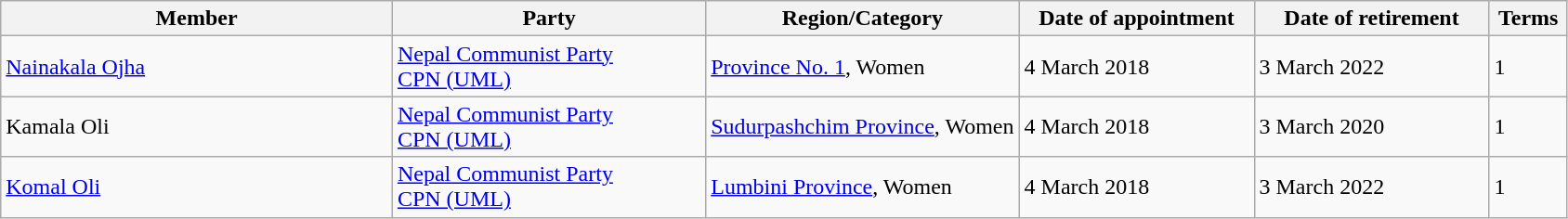<table class="wikitable sortable">
<tr>
<th style="width: 25%;">Member</th>
<th style="width: 20%;">Party</th>
<th style="width: 20%;">Region/Category</th>
<th style="width: 15%;">Date of appointment</th>
<th style="width: 15%;">Date of retirement</th>
<th style="width: 5%;">Terms</th>
</tr>
<tr>
<td><a href='#'>Nainakala Ojha</a></td>
<td><a href='#'>Nepal Communist Party</a><br><a href='#'>CPN (UML)</a></td>
<td><a href='#'>Province No. 1</a>, Women</td>
<td>4 March 2018</td>
<td>3 March 2022</td>
<td>1</td>
</tr>
<tr>
<td>Kamala Oli</td>
<td><a href='#'>Nepal Communist Party</a><br><a href='#'>CPN (UML)</a></td>
<td><a href='#'>Sudurpashchim Province</a>, Women</td>
<td>4 March 2018</td>
<td>3 March 2020</td>
<td>1</td>
</tr>
<tr>
<td><a href='#'>Komal Oli</a></td>
<td><a href='#'>Nepal Communist Party</a><br><a href='#'>CPN (UML)</a></td>
<td><a href='#'>Lumbini Province</a>, Women</td>
<td>4 March 2018</td>
<td>3 March 2022</td>
<td>1</td>
</tr>
</table>
